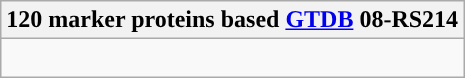<table class="wikitable">
<tr>
<th colspan=1>120 marker proteins based <a href='#'>GTDB</a> 08-RS214</th>
</tr>
<tr>
<td style="vertical-align:top"><br></td>
</tr>
</table>
